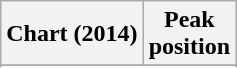<table class="wikitable">
<tr>
<th>Chart (2014)</th>
<th>Peak<br>position</th>
</tr>
<tr>
</tr>
<tr>
</tr>
</table>
